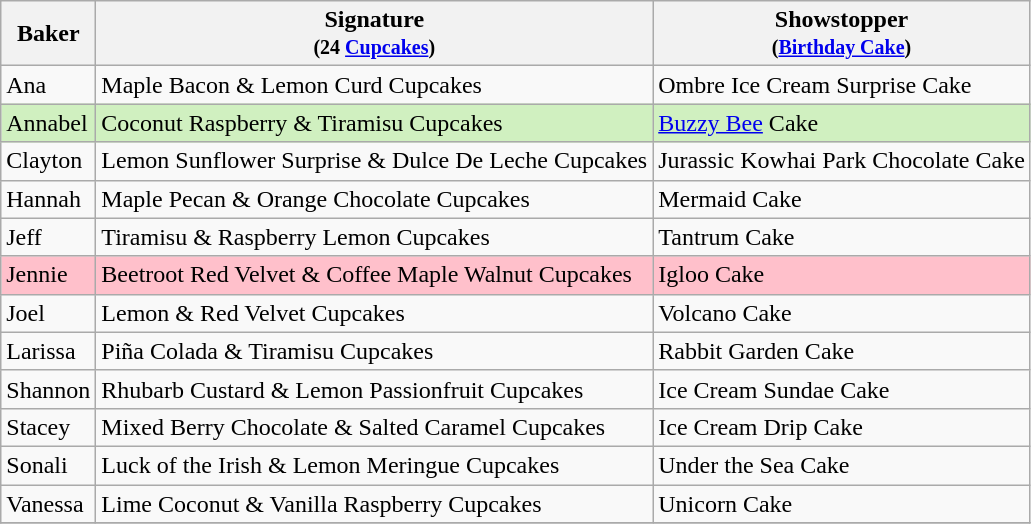<table class="wikitable" style="text-align:center;">
<tr>
<th>Baker</th>
<th>Signature<br><small>(24 <a href='#'>Cupcakes</a>)</small></th>
<th>Showstopper<br><small>(<a href='#'>Birthday Cake</a>)</small></th>
</tr>
<tr>
<td align="left">Ana</td>
<td align="left">Maple Bacon & Lemon Curd Cupcakes</td>
<td align="left">Ombre Ice Cream Surprise Cake</td>
</tr>
<tr style="background:#d0f0c0;">
<td align="left">Annabel</td>
<td align="left">Coconut Raspberry & Tiramisu Cupcakes</td>
<td align="left"><a href='#'>Buzzy Bee</a> Cake</td>
</tr>
<tr>
<td align="left">Clayton</td>
<td align="left">Lemon Sunflower Surprise & Dulce De Leche Cupcakes</td>
<td align="left">Jurassic Kowhai Park Chocolate Cake</td>
</tr>
<tr>
<td align="left">Hannah</td>
<td align="left">Maple Pecan & Orange Chocolate Cupcakes</td>
<td align="left">Mermaid Cake</td>
</tr>
<tr>
<td align="left">Jeff</td>
<td align="left">Tiramisu & Raspberry Lemon Cupcakes</td>
<td align="left">Tantrum Cake</td>
</tr>
<tr style="background:pink;">
<td align="left">Jennie</td>
<td align="left">Beetroot Red Velvet & Coffee Maple Walnut Cupcakes</td>
<td align="left">Igloo Cake</td>
</tr>
<tr>
<td align="left">Joel</td>
<td align="left">Lemon & Red Velvet Cupcakes</td>
<td align="left">Volcano Cake</td>
</tr>
<tr>
<td align="left">Larissa</td>
<td align="left">Piña Colada & Tiramisu Cupcakes</td>
<td align="left">Rabbit Garden Cake</td>
</tr>
<tr>
<td align="left">Shannon</td>
<td align="left">Rhubarb Custard & Lemon Passionfruit Cupcakes</td>
<td align="left">Ice Cream Sundae Cake</td>
</tr>
<tr>
<td align="left">Stacey</td>
<td align="left">Mixed Berry Chocolate & Salted Caramel Cupcakes</td>
<td align="left">Ice Cream Drip Cake</td>
</tr>
<tr>
<td align="left">Sonali</td>
<td align="left">Luck of the Irish & Lemon Meringue Cupcakes</td>
<td align="left">Under the Sea Cake</td>
</tr>
<tr>
<td align="left">Vanessa</td>
<td align="left">Lime Coconut & Vanilla Raspberry Cupcakes</td>
<td align="left">Unicorn Cake</td>
</tr>
<tr>
</tr>
</table>
